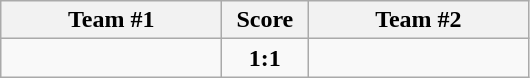<table class="wikitable" style="text-align:center;">
<tr>
<th width=140>Team #1</th>
<th width=50>Score</th>
<th width=140>Team #2</th>
</tr>
<tr>
<td style="text-align:right;"></td>
<td><strong>1:1</strong></td>
<td style="text-align:left;"></td>
</tr>
</table>
